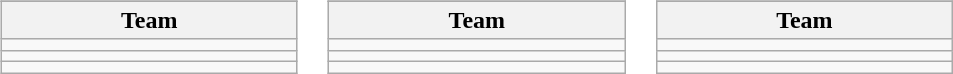<table>
<tr valign=top>
<td><br><table class="wikitable">
<tr>
</tr>
<tr>
<th width=190>Team</th>
</tr>
<tr>
<td></td>
</tr>
<tr>
<td></td>
</tr>
<tr>
<td></td>
</tr>
</table>
</td>
<td><br><table class="wikitable">
<tr>
</tr>
<tr>
<th width=190>Team</th>
</tr>
<tr>
<td></td>
</tr>
<tr>
<td></td>
</tr>
<tr>
<td></td>
</tr>
</table>
</td>
<td><br><table class="wikitable">
<tr>
</tr>
<tr>
<th width=190>Team</th>
</tr>
<tr>
<td></td>
</tr>
<tr>
<td></td>
</tr>
<tr>
<td></td>
</tr>
</table>
</td>
</tr>
</table>
